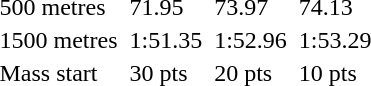<table>
<tr>
<td>500 metres<br></td>
<td></td>
<td>71.95</td>
<td></td>
<td>73.97</td>
<td></td>
<td>74.13</td>
</tr>
<tr>
<td>1500 metres<br></td>
<td></td>
<td>1:51.35</td>
<td></td>
<td>1:52.96</td>
<td></td>
<td>1:53.29</td>
</tr>
<tr>
<td>Mass start<br></td>
<td></td>
<td>30 pts</td>
<td></td>
<td>20 pts</td>
<td></td>
<td>10 pts</td>
</tr>
</table>
